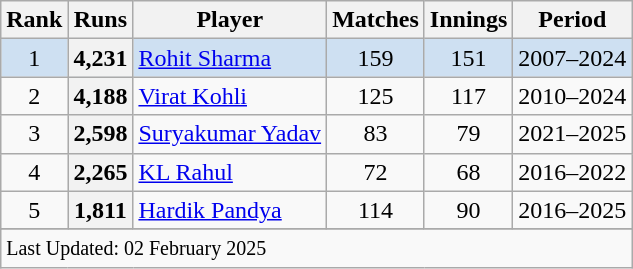<table class="wikitable sortable">
<tr>
<th scope=col>Rank</th>
<th scope=col>Runs</th>
<th scope=col>Player</th>
<th scope=col>Matches</th>
<th scope=col>Innings</th>
<th scope=col>Period</th>
</tr>
<tr bgcolor=#cee0f2>
<td align=center>1</td>
<th scope=row style=text-align:center;>4,231</th>
<td><a href='#'>Rohit Sharma</a></td>
<td align=center>159</td>
<td align=center>151</td>
<td>2007–2024</td>
</tr>
<tr>
<td align=center>2</td>
<th scope=row style=text-align:center;>4,188</th>
<td><a href='#'>Virat Kohli</a></td>
<td align=center>125</td>
<td align="center">117</td>
<td>2010–2024</td>
</tr>
<tr>
<td align=center>3</td>
<th scope=row style=text-align:center;>2,598</th>
<td><a href='#'>Suryakumar Yadav</a></td>
<td align=center>83</td>
<td align=center>79</td>
<td>2021–2025</td>
</tr>
<tr>
<td align=center>4</td>
<th scope=row style=text-align:center;>2,265</th>
<td><a href='#'>KL Rahul</a></td>
<td align=center>72</td>
<td align=center>68</td>
<td>2016–2022</td>
</tr>
<tr>
<td align=center>5</td>
<th scope=row style=text-align:center;>1,811</th>
<td><a href='#'>Hardik Pandya</a></td>
<td align=center>114</td>
<td align=center>90</td>
<td>2016–2025</td>
</tr>
<tr>
</tr>
<tr class=sortbottom>
<td colspan=9><small>Last Updated: 02 February 2025</small></td>
</tr>
</table>
